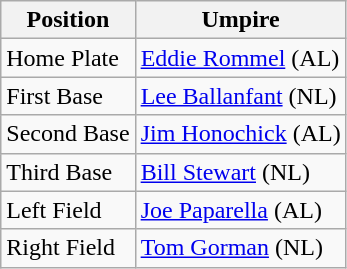<table class="wikitable">
<tr>
<th>Position</th>
<th>Umpire</th>
</tr>
<tr>
<td>Home Plate</td>
<td><a href='#'>Eddie Rommel</a> (AL)</td>
</tr>
<tr>
<td>First Base</td>
<td><a href='#'>Lee Ballanfant</a> (NL)</td>
</tr>
<tr>
<td>Second Base</td>
<td><a href='#'>Jim Honochick</a> (AL)</td>
</tr>
<tr>
<td>Third Base</td>
<td><a href='#'>Bill Stewart</a> (NL)</td>
</tr>
<tr>
<td>Left Field</td>
<td><a href='#'>Joe Paparella</a> (AL)</td>
</tr>
<tr>
<td>Right Field</td>
<td><a href='#'>Tom Gorman</a> (NL)</td>
</tr>
</table>
